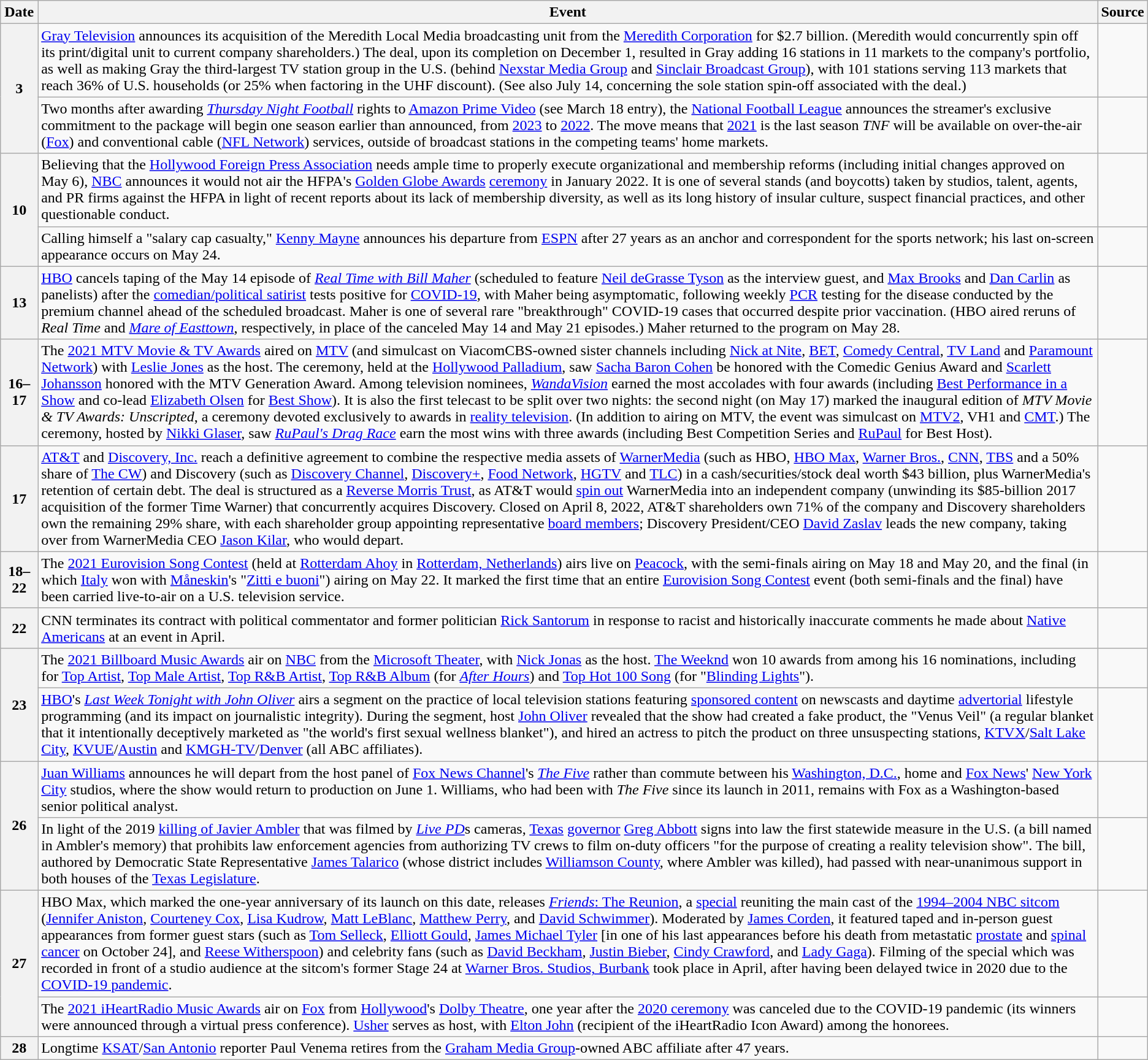<table class="wikitable">
<tr>
<th>Date</th>
<th>Event</th>
<th>Source</th>
</tr>
<tr>
<th rowspan=2>3</th>
<td><a href='#'>Gray Television</a> announces its acquisition of the Meredith Local Media broadcasting unit from the <a href='#'>Meredith Corporation</a> for $2.7 billion. (Meredith would concurrently spin off its print/digital unit to current company shareholders.) The deal, upon its completion on December 1, resulted in Gray adding 16 stations in 11 markets to the company's portfolio, as well as making Gray the third-largest TV station group in the U.S. (behind <a href='#'>Nexstar Media Group</a> and <a href='#'>Sinclair Broadcast Group</a>), with 101 stations serving 113 markets that reach 36% of U.S. households (or 25% when factoring in the UHF discount). (See also July 14, concerning the sole station spin-off associated with the deal.)</td>
<td><br></td>
</tr>
<tr>
<td>Two months after awarding <em><a href='#'>Thursday Night Football</a></em> rights to <a href='#'>Amazon Prime Video</a> (see March 18 entry), the <a href='#'>National Football League</a> announces the streamer's exclusive commitment to the package will begin one season earlier than announced, from <a href='#'>2023</a> to <a href='#'>2022</a>.  The move means that <a href='#'>2021</a> is the last season <em>TNF</em> will be available on over-the-air (<a href='#'>Fox</a>) and conventional cable (<a href='#'>NFL Network</a>) services, outside of broadcast stations in the competing teams' home markets.</td>
<td></td>
</tr>
<tr>
<th rowspan=2>10</th>
<td>Believing that the <a href='#'>Hollywood Foreign Press Association</a> needs ample time to properly execute organizational and membership reforms (including initial changes approved on May 6), <a href='#'>NBC</a> announces it would not air the HFPA's <a href='#'>Golden Globe Awards</a> <a href='#'>ceremony</a> in January 2022. It is one of several stands (and boycotts) taken by studios, talent, agents, and PR firms against the HFPA in light of recent reports about its lack of membership diversity, as well as its long history of insular culture, suspect financial practices, and other questionable conduct.</td>
<td></td>
</tr>
<tr>
<td>Calling himself a "salary cap casualty," <a href='#'>Kenny Mayne</a> announces his departure from <a href='#'>ESPN</a> after 27 years as an anchor and correspondent for the sports network; his last on-screen appearance occurs on May 24.</td>
<td></td>
</tr>
<tr>
<th>13</th>
<td><a href='#'>HBO</a> cancels taping of the May 14 episode of <em><a href='#'>Real Time with Bill Maher</a></em> (scheduled to feature <a href='#'>Neil deGrasse Tyson</a> as the interview guest, and <a href='#'>Max Brooks</a> and <a href='#'>Dan Carlin</a> as panelists) after the <a href='#'>comedian/political satirist</a> tests positive for <a href='#'>COVID-19</a>, with Maher being asymptomatic, following weekly <a href='#'>PCR</a> testing for the disease conducted by the premium channel ahead of the scheduled broadcast. Maher is one of several rare "breakthrough" COVID-19 cases that occurred despite prior vaccination. (HBO aired reruns of <em>Real Time</em> and <em><a href='#'>Mare of Easttown</a></em>, respectively, in place of the canceled May 14 and May 21 episodes.) Maher returned to the program on May 28.</td>
<td><br></td>
</tr>
<tr>
<th>16–<br>17</th>
<td>The <a href='#'>2021 MTV Movie & TV Awards</a> aired on <a href='#'>MTV</a> (and simulcast on ViacomCBS-owned sister channels including <a href='#'>Nick at Nite</a>, <a href='#'>BET</a>, <a href='#'>Comedy Central</a>, <a href='#'>TV Land</a> and <a href='#'>Paramount Network</a>) with <a href='#'>Leslie Jones</a> as the host. The ceremony, held at the <a href='#'>Hollywood Palladium</a>, saw <a href='#'>Sacha Baron Cohen</a> be honored with the Comedic Genius Award and <a href='#'>Scarlett Johansson</a> honored with the MTV Generation Award. Among television nominees, <em><a href='#'>WandaVision</a></em> earned the most accolades with four awards (including <a href='#'>Best Performance in a Show</a> and co-lead <a href='#'>Elizabeth Olsen</a> for <a href='#'>Best Show</a>). It is also the first telecast to be split over two nights: the second night (on May 17) marked the inaugural edition of <em>MTV Movie & TV Awards: Unscripted</em>, a ceremony devoted exclusively to awards in <a href='#'>reality television</a>. (In addition to airing on MTV, the event was simulcast on <a href='#'>MTV2</a>, VH1 and <a href='#'>CMT</a>.) The ceremony, hosted by <a href='#'>Nikki Glaser</a>, saw <em><a href='#'>RuPaul's Drag Race</a></em> earn the most wins with three awards (including Best Competition Series and <a href='#'>RuPaul</a> for Best Host).</td>
<td><br><br><br></td>
</tr>
<tr>
<th>17</th>
<td><a href='#'>AT&T</a> and <a href='#'>Discovery, Inc.</a> reach a definitive agreement to combine the respective media assets of <a href='#'>WarnerMedia</a> (such as HBO, <a href='#'>HBO Max</a>, <a href='#'>Warner Bros.</a>, <a href='#'>CNN</a>, <a href='#'>TBS</a> and a 50% share of <a href='#'>The CW</a>) and Discovery (such as <a href='#'>Discovery Channel</a>, <a href='#'>Discovery+</a>, <a href='#'>Food Network</a>, <a href='#'>HGTV</a> and <a href='#'>TLC</a>) in a cash/securities/stock deal worth $43 billion, plus WarnerMedia's retention of certain debt. The deal is structured as a <a href='#'>Reverse Morris Trust</a>, as AT&T would <a href='#'>spin out</a> WarnerMedia into an independent company (unwinding its $85-billion 2017 acquisition of the former Time Warner) that concurrently acquires Discovery. Closed on April 8, 2022, AT&T shareholders own 71% of the company and Discovery shareholders own the remaining 29% share, with each shareholder group appointing representative <a href='#'>board members</a>; Discovery President/CEO <a href='#'>David Zaslav</a> leads the new company, taking over from WarnerMedia CEO <a href='#'>Jason Kilar</a>, who would depart.</td>
<td></td>
</tr>
<tr>
<th>18–22</th>
<td>The <a href='#'>2021 Eurovision Song Contest</a> (held at <a href='#'>Rotterdam Ahoy</a> in <a href='#'>Rotterdam, Netherlands</a>) airs live on <a href='#'>Peacock</a>, with the semi-finals airing on May 18 and May 20, and the final (in which <a href='#'>Italy</a> won with <a href='#'>Måneskin</a>'s "<a href='#'>Zitti e buoni</a>") airing on May 22. It marked the first time that an entire <a href='#'>Eurovision Song Contest</a> event (both semi-finals and the final) have been carried live-to-air on a U.S. television service.</td>
<td></td>
</tr>
<tr>
<th>22</th>
<td>CNN terminates its contract with political commentator and former politician <a href='#'>Rick Santorum</a> in response to racist and historically inaccurate comments he made about <a href='#'>Native Americans</a> at an event in April.</td>
<td></td>
</tr>
<tr>
<th rowspan=2>23</th>
<td>The <a href='#'>2021 Billboard Music Awards</a> air on <a href='#'>NBC</a> from the <a href='#'>Microsoft Theater</a>, with <a href='#'>Nick Jonas</a> as the host. <a href='#'>The Weeknd</a> won 10 awards from among his 16 nominations, including for <a href='#'>Top Artist</a>, <a href='#'>Top Male Artist</a>, <a href='#'>Top R&B Artist</a>, <a href='#'>Top R&B Album</a> (for <em><a href='#'>After Hours</a></em>) and <a href='#'>Top Hot 100 Song</a> (for "<a href='#'>Blinding Lights</a>").</td>
<td><br></td>
</tr>
<tr>
<td><a href='#'>HBO</a>'s <em><a href='#'>Last Week Tonight with John Oliver</a></em> airs a segment on the practice of local television stations featuring <a href='#'>sponsored content</a> on newscasts and daytime <a href='#'>advertorial</a> lifestyle programming (and its impact on journalistic integrity). During the segment, host <a href='#'>John Oliver</a> revealed that the show had created a fake product, the "Venus Veil" (a regular blanket that it intentionally deceptively marketed as "the world's first sexual wellness blanket"), and hired an actress to pitch the product on three unsuspecting stations, <a href='#'>KTVX</a>/<a href='#'>Salt Lake City</a>, <a href='#'>KVUE</a>/<a href='#'>Austin</a> and <a href='#'>KMGH-TV</a>/<a href='#'>Denver</a> (all ABC affiliates).</td>
<td></td>
</tr>
<tr>
<th rowspan=2>26</th>
<td><a href='#'>Juan Williams</a> announces he will depart from the host panel of <a href='#'>Fox News Channel</a>'s <em><a href='#'>The Five</a></em> rather than commute between his <a href='#'>Washington, D.C.</a>, home and <a href='#'>Fox News</a>' <a href='#'>New York City</a> studios, where the show would return to production on June 1. Williams, who had been with <em>The Five</em> since its launch in 2011, remains with Fox as a Washington-based senior political analyst.</td>
<td></td>
</tr>
<tr>
<td>In light of the 2019 <a href='#'>killing of Javier Ambler</a> that was filmed by <em><a href='#'>Live PD</a></em>s cameras, <a href='#'>Texas</a> <a href='#'>governor</a> <a href='#'>Greg Abbott</a> signs into law the first statewide measure in the U.S. (a bill named in Ambler's memory) that prohibits law enforcement agencies from authorizing TV crews to film on-duty officers "for the purpose of creating a reality television show". The bill, authored by Democratic State Representative <a href='#'>James Talarico</a> (whose district includes <a href='#'>Williamson County</a>, where Ambler was killed), had passed with near-unanimous support in both houses of the <a href='#'>Texas Legislature</a>.</td>
<td></td>
</tr>
<tr>
<th rowspan=2>27</th>
<td>HBO Max, which marked the one-year anniversary of its launch on this date, releases <a href='#'><em>Friends</em>: The Reunion</a>, a <a href='#'>special</a> reuniting the main cast of the <a href='#'>1994–2004 NBC sitcom</a> (<a href='#'>Jennifer Aniston</a>, <a href='#'>Courteney Cox</a>, <a href='#'>Lisa Kudrow</a>, <a href='#'>Matt LeBlanc</a>, <a href='#'>Matthew Perry</a>, and <a href='#'>David Schwimmer</a>). Moderated by <a href='#'>James Corden</a>, it featured taped and in-person guest appearances from former guest stars (such as <a href='#'>Tom Selleck</a>, <a href='#'>Elliott Gould</a>, <a href='#'>James Michael Tyler</a> [in one of his last appearances before his death from metastatic <a href='#'>prostate</a> and <a href='#'>spinal cancer</a> on October 24], and <a href='#'>Reese Witherspoon</a>) and celebrity fans (such as <a href='#'>David Beckham</a>, <a href='#'>Justin Bieber</a>, <a href='#'>Cindy Crawford</a>, and <a href='#'>Lady Gaga</a>). Filming of the special  which was recorded in front of a studio audience at the sitcom's former Stage 24 at <a href='#'>Warner Bros. Studios, Burbank</a>  took place in April, after having been delayed twice in 2020 due to the <a href='#'>COVID-19 pandemic</a>.</td>
<td></td>
</tr>
<tr>
<td>The <a href='#'>2021 iHeartRadio Music Awards</a> air on <a href='#'>Fox</a> from <a href='#'>Hollywood</a>'s <a href='#'>Dolby Theatre</a>, one year after the <a href='#'>2020 ceremony</a> was canceled due to the COVID-19 pandemic (its winners were announced through a virtual press conference). <a href='#'>Usher</a> serves as host, with <a href='#'>Elton John</a> (recipient of the iHeartRadio Icon Award) among the honorees.</td>
<td></td>
</tr>
<tr>
<th>28</th>
<td>Longtime <a href='#'>KSAT</a>/<a href='#'>San Antonio</a> reporter Paul Venema retires from the <a href='#'>Graham Media Group</a>-owned ABC affiliate after 47 years.</td>
<td></td>
</tr>
</table>
